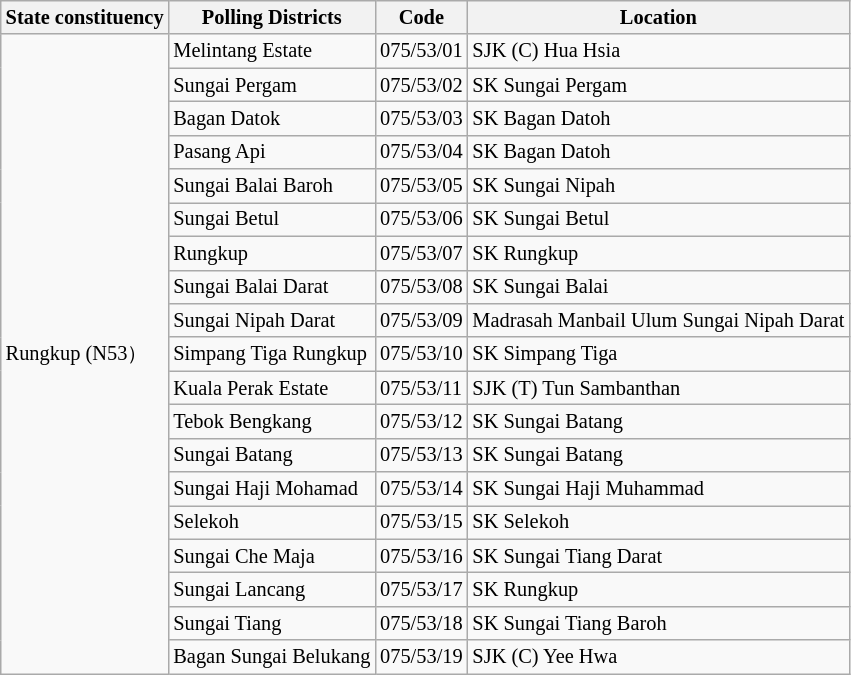<table class="wikitable sortable mw-collapsible" style="white-space:nowrap;font-size:85%">
<tr>
<th>State constituency</th>
<th>Polling Districts</th>
<th>Code</th>
<th>Location</th>
</tr>
<tr>
<td rowspan="19">Rungkup (N53）</td>
<td>Melintang Estate</td>
<td>075/53/01</td>
<td>SJK (C) Hua Hsia</td>
</tr>
<tr>
<td>Sungai Pergam</td>
<td>075/53/02</td>
<td>SK Sungai Pergam</td>
</tr>
<tr>
<td>Bagan Datok</td>
<td>075/53/03</td>
<td>SK Bagan Datoh</td>
</tr>
<tr>
<td>Pasang Api</td>
<td>075/53/04</td>
<td>SK Bagan Datoh</td>
</tr>
<tr>
<td>Sungai Balai Baroh</td>
<td>075/53/05</td>
<td>SK Sungai Nipah</td>
</tr>
<tr>
<td>Sungai Betul</td>
<td>075/53/06</td>
<td>SK Sungai Betul</td>
</tr>
<tr>
<td>Rungkup</td>
<td>075/53/07</td>
<td>SK Rungkup</td>
</tr>
<tr>
<td>Sungai Balai Darat</td>
<td>075/53/08</td>
<td>SK Sungai Balai</td>
</tr>
<tr>
<td>Sungai Nipah Darat</td>
<td>075/53/09</td>
<td>Madrasah Manbail Ulum Sungai Nipah Darat</td>
</tr>
<tr>
<td>Simpang Tiga Rungkup</td>
<td>075/53/10</td>
<td>SK Simpang Tiga</td>
</tr>
<tr>
<td>Kuala Perak Estate</td>
<td>075/53/11</td>
<td>SJK (T) Tun Sambanthan</td>
</tr>
<tr>
<td>Tebok Bengkang</td>
<td>075/53/12</td>
<td>SK Sungai Batang</td>
</tr>
<tr>
<td>Sungai Batang</td>
<td>075/53/13</td>
<td>SK Sungai Batang</td>
</tr>
<tr>
<td>Sungai Haji Mohamad</td>
<td>075/53/14</td>
<td>SK Sungai Haji Muhammad</td>
</tr>
<tr>
<td>Selekoh</td>
<td>075/53/15</td>
<td>SK Selekoh</td>
</tr>
<tr>
<td>Sungai Che Maja</td>
<td>075/53/16</td>
<td>SK Sungai Tiang Darat</td>
</tr>
<tr>
<td>Sungai Lancang</td>
<td>075/53/17</td>
<td>SK Rungkup</td>
</tr>
<tr>
<td>Sungai Tiang</td>
<td>075/53/18</td>
<td>SK Sungai Tiang Baroh</td>
</tr>
<tr>
<td>Bagan Sungai Belukang</td>
<td>075/53/19</td>
<td>SJK (C) Yee Hwa</td>
</tr>
</table>
